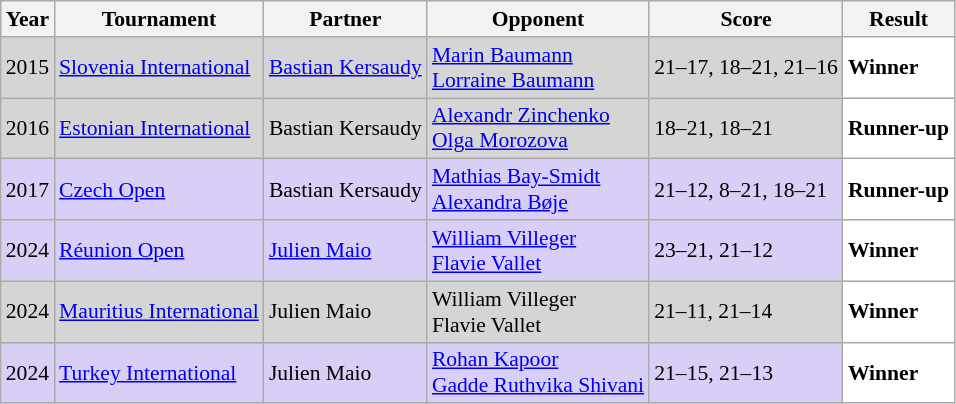<table class="sortable wikitable" style="font-size: 90%;">
<tr>
<th>Year</th>
<th>Tournament</th>
<th>Partner</th>
<th>Opponent</th>
<th>Score</th>
<th>Result</th>
</tr>
<tr style="background:#D5D5D5">
<td align="center">2015</td>
<td align="left"><a href='#'>Slovenia International</a></td>
<td align="left"> <a href='#'>Bastian Kersaudy</a></td>
<td align="left"> <a href='#'>Marin Baumann</a><br> <a href='#'>Lorraine Baumann</a></td>
<td align="left">21–17, 18–21, 21–16</td>
<td style="text-align:left; background:white"> <strong>Winner</strong></td>
</tr>
<tr style="background:#D5D5D5">
<td align="center">2016</td>
<td align="left"><a href='#'>Estonian International</a></td>
<td align="left"> Bastian Kersaudy</td>
<td align="left"> <a href='#'>Alexandr Zinchenko</a><br> <a href='#'>Olga Morozova</a></td>
<td align="left">18–21, 18–21</td>
<td style="text-align:left; background:white"> <strong>Runner-up</strong></td>
</tr>
<tr style="background:#D8CEF6">
<td align="center">2017</td>
<td align="left"><a href='#'>Czech Open</a></td>
<td align="left"> Bastian Kersaudy</td>
<td align="left"> <a href='#'>Mathias Bay-Smidt</a><br> <a href='#'>Alexandra Bøje</a></td>
<td align="left">21–12, 8–21, 18–21</td>
<td style="text-align:left; background:white"> <strong>Runner-up</strong></td>
</tr>
<tr style="background:#D8CEF6">
<td align="center">2024</td>
<td align="left"><a href='#'>Réunion Open</a></td>
<td align="left"> <a href='#'>Julien Maio</a></td>
<td align="left"> <a href='#'>William Villeger</a><br> <a href='#'>Flavie Vallet</a></td>
<td align="left">23–21, 21–12</td>
<td style="text-align:left; background:white"> <strong>Winner</strong></td>
</tr>
<tr style="background:#D5D5D5">
<td align="center">2024</td>
<td align="left"><a href='#'>Mauritius International</a></td>
<td align="left"> Julien Maio</td>
<td align="left"> William Villeger<br> Flavie Vallet</td>
<td align="left">21–11, 21–14</td>
<td style="text-align:left; background:white"> <strong>Winner</strong></td>
</tr>
<tr style="background:#D8CEF6">
<td align="center">2024</td>
<td align="left"><a href='#'>Turkey International</a></td>
<td align="left"> Julien Maio</td>
<td align="left"> <a href='#'>Rohan Kapoor</a><br> <a href='#'>Gadde Ruthvika Shivani</a></td>
<td align="left">21–15, 21–13</td>
<td style="text-align:left; background:white"> <strong>Winner</strong></td>
</tr>
</table>
